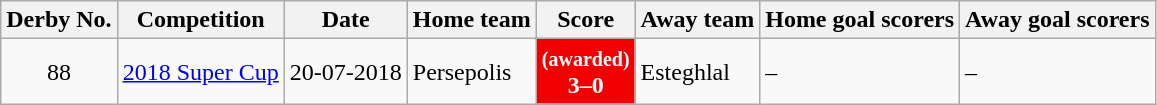<table class="wikitable" style="text-align: center">
<tr>
<th>Derby No.</th>
<th>Competition</th>
<th>Date</th>
<th>Home team</th>
<th>Score</th>
<th>Away team</th>
<th>Home goal scorers</th>
<th>Away goal scorers</th>
</tr>
<tr>
<td>88</td>
<td style="text-align:left"><a href='#'>2018 Super Cup</a></td>
<td style="text-align:left">20-07-2018</td>
<td style="text-align:left">Persepolis</td>
<td style="background:#F00000; color:white;"><strong><small>(awarded)</small><br>3–0<br></strong></td>
<td style="text-align:left">Esteghlal</td>
<td style="text-align:left">–</td>
<td style="text-align:left">–</td>
</tr>
</table>
